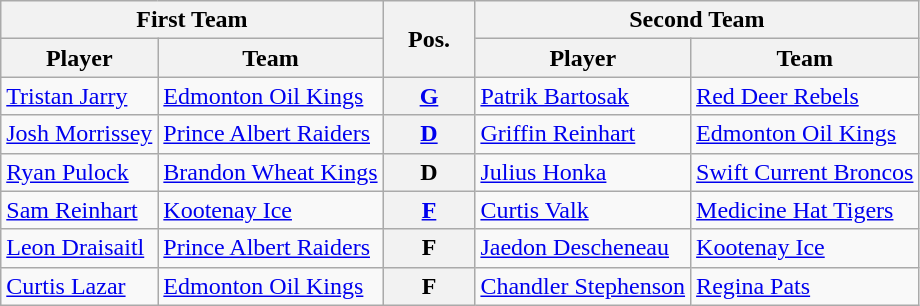<table class="wikitable">
<tr>
<th colspan="2">First Team</th>
<th style="width:10%;" rowspan="2">Pos.</th>
<th colspan="2">Second Team</th>
</tr>
<tr>
<th>Player</th>
<th>Team</th>
<th>Player</th>
<th>Team</th>
</tr>
<tr>
<td><a href='#'>Tristan Jarry</a></td>
<td><a href='#'>Edmonton Oil Kings</a></td>
<th style="text-align:center;"><a href='#'>G</a></th>
<td><a href='#'>Patrik Bartosak</a></td>
<td><a href='#'>Red Deer Rebels</a></td>
</tr>
<tr>
<td><a href='#'>Josh Morrissey</a></td>
<td><a href='#'>Prince Albert Raiders</a></td>
<th style="text-align:center;"><a href='#'>D</a></th>
<td><a href='#'>Griffin Reinhart</a></td>
<td><a href='#'>Edmonton Oil Kings</a></td>
</tr>
<tr>
<td><a href='#'>Ryan Pulock</a></td>
<td><a href='#'>Brandon Wheat Kings</a></td>
<th style="text-align:center;">D</th>
<td><a href='#'>Julius Honka</a></td>
<td><a href='#'>Swift Current Broncos</a></td>
</tr>
<tr>
<td><a href='#'>Sam Reinhart</a></td>
<td><a href='#'>Kootenay Ice</a></td>
<th style="text-align:center;"><a href='#'>F</a></th>
<td><a href='#'>Curtis Valk</a></td>
<td><a href='#'>Medicine Hat Tigers</a></td>
</tr>
<tr>
<td><a href='#'>Leon Draisaitl</a></td>
<td><a href='#'>Prince Albert Raiders</a></td>
<th style="text-align:center;">F</th>
<td><a href='#'>Jaedon Descheneau</a></td>
<td><a href='#'>Kootenay Ice</a></td>
</tr>
<tr>
<td><a href='#'>Curtis Lazar</a></td>
<td><a href='#'>Edmonton Oil Kings</a></td>
<th style="text-align:center;">F</th>
<td><a href='#'>Chandler Stephenson</a></td>
<td><a href='#'>Regina Pats</a></td>
</tr>
</table>
